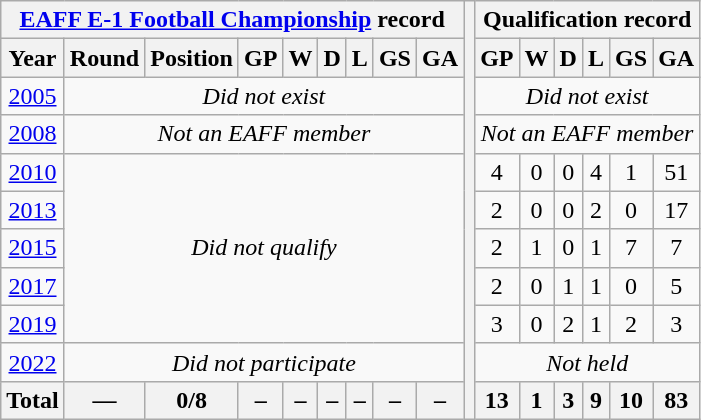<table class="wikitable" style="text-align: center;">
<tr>
<th colspan=9><a href='#'>EAFF E-1 Football Championship</a> record</th>
<th rowspan=11></th>
<th colspan=9>Qualification record</th>
</tr>
<tr>
<th>Year</th>
<th>Round</th>
<th>Position</th>
<th>GP</th>
<th>W</th>
<th>D</th>
<th>L</th>
<th>GS</th>
<th>GA</th>
<th>GP</th>
<th>W</th>
<th>D</th>
<th>L</th>
<th>GS</th>
<th>GA</th>
</tr>
<tr>
<td> <a href='#'>2005</a></td>
<td colspan=8><em>Did not exist</em></td>
<td colspan=6><em>Did not exist</em></td>
</tr>
<tr>
<td> <a href='#'>2008</a></td>
<td colspan=8><em>Not an EAFF member</em></td>
<td colspan=6><em>Not an EAFF member</em></td>
</tr>
<tr>
<td> <a href='#'>2010</a></td>
<td colspan=8 rowspan=5><em>Did not qualify</em></td>
<td>4</td>
<td>0</td>
<td>0</td>
<td>4</td>
<td>1</td>
<td>51</td>
</tr>
<tr>
<td> <a href='#'>2013</a></td>
<td>2</td>
<td>0</td>
<td>0</td>
<td>2</td>
<td>0</td>
<td>17</td>
</tr>
<tr>
<td> <a href='#'>2015</a></td>
<td>2</td>
<td>1</td>
<td>0</td>
<td>1</td>
<td>7</td>
<td>7</td>
</tr>
<tr>
<td> <a href='#'>2017</a></td>
<td>2</td>
<td>0</td>
<td>1</td>
<td>1</td>
<td>0</td>
<td>5</td>
</tr>
<tr>
<td> <a href='#'>2019</a></td>
<td>3</td>
<td>0</td>
<td>2</td>
<td>1</td>
<td>2</td>
<td>3</td>
</tr>
<tr>
<td> <a href='#'>2022</a></td>
<td colspan=8><em>Did not participate</em></td>
<td colspan=6><em>Not held</em></td>
</tr>
<tr>
<th><strong>Total</strong></th>
<th><strong>—</strong></th>
<th><strong>0/8</strong></th>
<th><strong>–</strong></th>
<th><strong>–</strong></th>
<th><strong>–</strong></th>
<th><strong>–</strong></th>
<th><strong>–</strong></th>
<th><strong>–</strong></th>
<th><strong>13</strong></th>
<th><strong>1</strong></th>
<th><strong>3</strong></th>
<th><strong>9</strong></th>
<th><strong>10</strong></th>
<th><strong>83</strong></th>
</tr>
</table>
